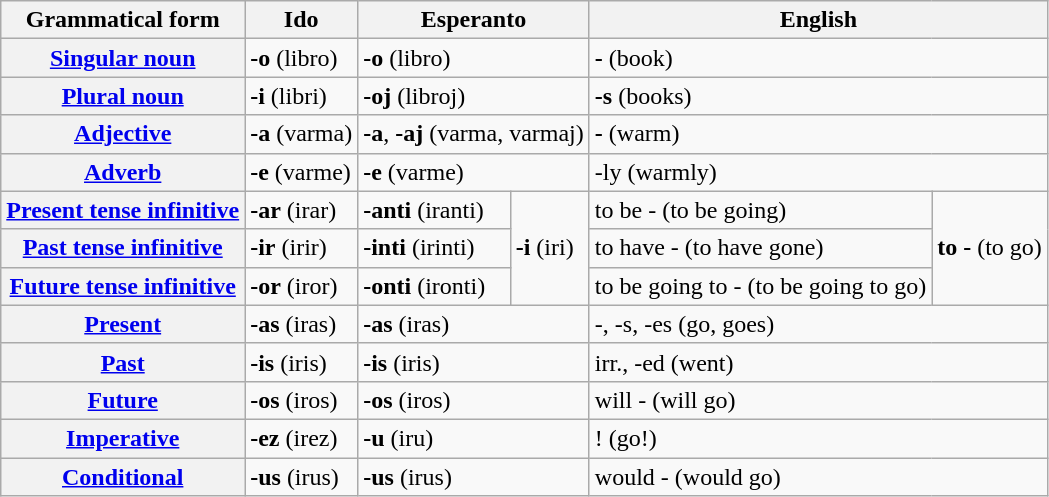<table class="wikitable">
<tr>
<th>Grammatical form</th>
<th>Ido</th>
<th colspan="2">Esperanto</th>
<th colspan=2>English</th>
</tr>
<tr>
<th><a href='#'>Singular noun</a></th>
<td><strong> -o</strong> (libro)</td>
<td colspan="2"><strong>-o</strong> (libro)</td>
<td colspan=2><strong>-</strong> (book)</td>
</tr>
<tr>
<th><a href='#'>Plural noun</a></th>
<td><strong>-i</strong> (libri)</td>
<td colspan="2"><strong>-oj</strong> (libroj)</td>
<td colspan=2><strong>-s</strong> (books)</td>
</tr>
<tr>
<th><a href='#'>Adjective</a></th>
<td><strong>-a</strong> (varma)</td>
<td colspan="2"><strong>-a</strong>, <strong>-aj</strong> (varma, varmaj)</td>
<td colspan=2><strong>-</strong> (warm)</td>
</tr>
<tr>
<th><a href='#'>Adverb</a></th>
<td><strong>-e</strong> (varme)</td>
<td colspan="2"><strong>-e</strong> (varme)</td>
<td colspan=2>-ly (warmly)</td>
</tr>
<tr>
<th><a href='#'>Present tense infinitive</a></th>
<td><strong>-ar</strong> (irar)</td>
<td><strong>-anti</strong> (iranti)</td>
<td rowspan="3"><strong>-i</strong> (iri)</td>
<td>to be - (to be going)</td>
<td rowspan=3><strong>to -</strong> (to go)</td>
</tr>
<tr>
<th><a href='#'>Past tense infinitive</a></th>
<td><strong>-ir</strong> (irir)</td>
<td><strong>-inti</strong> (irinti)</td>
<td>to have - (to have gone)</td>
</tr>
<tr>
<th><a href='#'>Future tense infinitive</a></th>
<td><strong>-or</strong> (iror)</td>
<td><strong>-onti</strong> (ironti)</td>
<td>to be going to - (to be going to go)</td>
</tr>
<tr>
<th><a href='#'>Present</a></th>
<td><strong>-as</strong> (iras)</td>
<td colspan="2"><strong>-as</strong> (iras)</td>
<td colspan=2>-, -s, -es (go, goes)</td>
</tr>
<tr>
<th><a href='#'>Past</a></th>
<td><strong>-is</strong> (iris)</td>
<td colspan="2"><strong>-is</strong> (iris)</td>
<td colspan=2>irr., -ed (went)</td>
</tr>
<tr>
<th><a href='#'>Future</a></th>
<td><strong>-os</strong> (iros)</td>
<td colspan="2"><strong>-os</strong> (iros)</td>
<td colspan=2>will - (will go)</td>
</tr>
<tr>
<th><a href='#'>Imperative</a></th>
<td><strong>-ez</strong> (irez)</td>
<td colspan="2"><strong>-u</strong> (iru)</td>
<td colspan=2>! (go!)</td>
</tr>
<tr>
<th><a href='#'>Conditional</a></th>
<td><strong>-us</strong> (irus)</td>
<td colspan="2"><strong>-us</strong> (irus)</td>
<td colspan=2>would - (would go)</td>
</tr>
</table>
